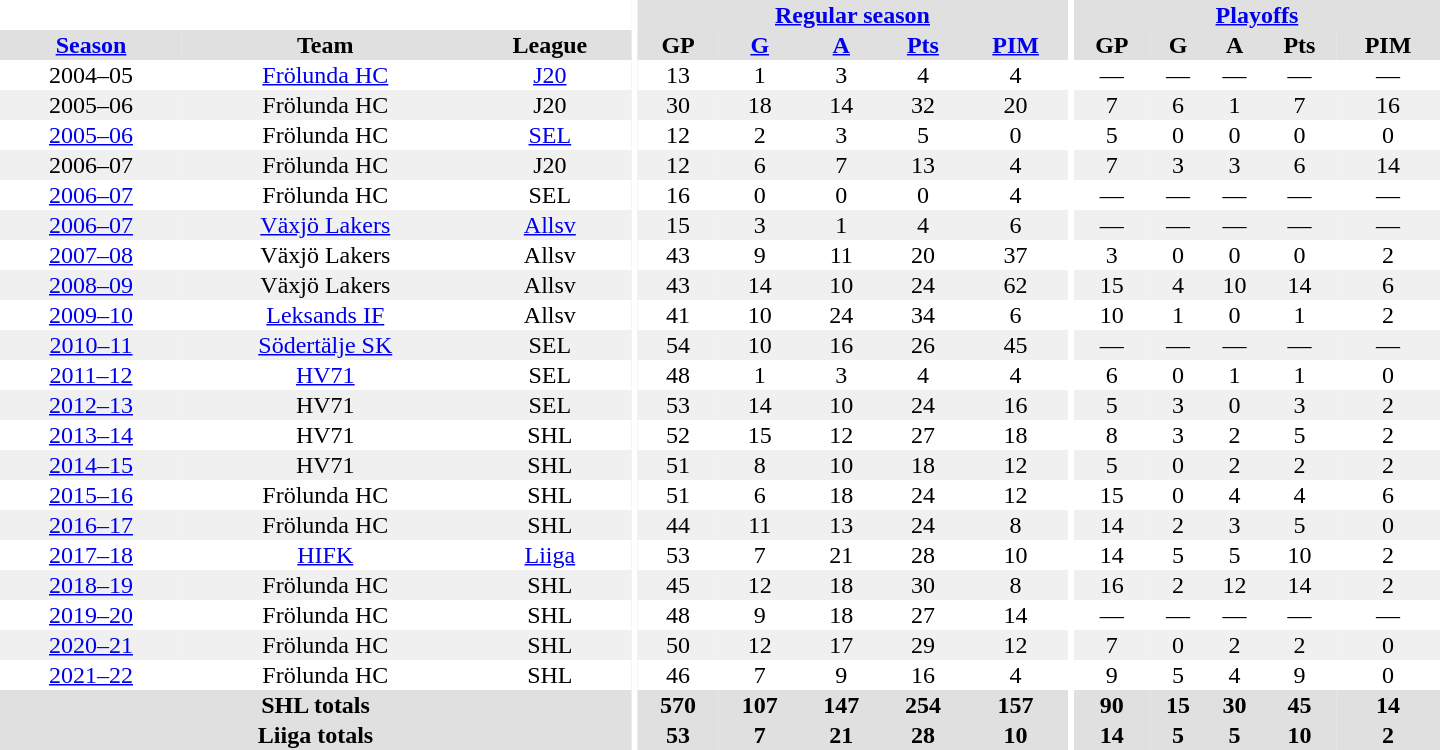<table border="0" cellpadding="1" cellspacing="0" style="text-align:center; width:60em">
<tr bgcolor="#e0e0e0">
<th colspan="3" bgcolor="#ffffff"></th>
<th rowspan="99" bgcolor="#ffffff"></th>
<th colspan="5"><a href='#'>Regular season</a></th>
<th rowspan="99" bgcolor="#ffffff"></th>
<th colspan="5"><a href='#'>Playoffs</a></th>
</tr>
<tr bgcolor="#e0e0e0">
<th><a href='#'>Season</a></th>
<th>Team</th>
<th>League</th>
<th>GP</th>
<th><a href='#'>G</a></th>
<th><a href='#'>A</a></th>
<th><a href='#'>Pts</a></th>
<th><a href='#'>PIM</a></th>
<th>GP</th>
<th>G</th>
<th>A</th>
<th>Pts</th>
<th>PIM</th>
</tr>
<tr>
<td>2004–05</td>
<td><a href='#'>Frölunda HC</a></td>
<td><a href='#'>J20</a></td>
<td>13</td>
<td>1</td>
<td>3</td>
<td>4</td>
<td>4</td>
<td>—</td>
<td>—</td>
<td>—</td>
<td>—</td>
<td>—</td>
</tr>
<tr bgcolor="#f0f0f0">
<td>2005–06</td>
<td>Frölunda HC</td>
<td>J20</td>
<td>30</td>
<td>18</td>
<td>14</td>
<td>32</td>
<td>20</td>
<td>7</td>
<td>6</td>
<td>1</td>
<td>7</td>
<td>16</td>
</tr>
<tr>
<td><a href='#'>2005–06</a></td>
<td>Frölunda HC</td>
<td><a href='#'>SEL</a></td>
<td>12</td>
<td>2</td>
<td>3</td>
<td>5</td>
<td>0</td>
<td>5</td>
<td>0</td>
<td>0</td>
<td>0</td>
<td>0</td>
</tr>
<tr bgcolor="#f0f0f0">
<td>2006–07</td>
<td>Frölunda HC</td>
<td>J20</td>
<td>12</td>
<td>6</td>
<td>7</td>
<td>13</td>
<td>4</td>
<td>7</td>
<td>3</td>
<td>3</td>
<td>6</td>
<td>14</td>
</tr>
<tr>
<td><a href='#'>2006–07</a></td>
<td>Frölunda HC</td>
<td Elitserien>SEL</td>
<td>16</td>
<td>0</td>
<td>0</td>
<td>0</td>
<td>4</td>
<td>—</td>
<td>—</td>
<td>—</td>
<td>—</td>
<td>—</td>
</tr>
<tr bgcolor="#f0f0f0">
<td><a href='#'>2006–07</a></td>
<td><a href='#'>Växjö Lakers</a></td>
<td><a href='#'>Allsv</a></td>
<td>15</td>
<td>3</td>
<td>1</td>
<td>4</td>
<td>6</td>
<td>—</td>
<td>—</td>
<td>—</td>
<td>—</td>
<td>—</td>
</tr>
<tr>
<td><a href='#'>2007–08</a></td>
<td>Växjö Lakers</td>
<td>Allsv</td>
<td>43</td>
<td>9</td>
<td>11</td>
<td>20</td>
<td>37</td>
<td>3</td>
<td>0</td>
<td>0</td>
<td>0</td>
<td>2</td>
</tr>
<tr bgcolor="#f0f0f0">
<td><a href='#'>2008–09</a></td>
<td>Växjö Lakers</td>
<td>Allsv</td>
<td>43</td>
<td>14</td>
<td>10</td>
<td>24</td>
<td>62</td>
<td>15</td>
<td>4</td>
<td>10</td>
<td>14</td>
<td>6</td>
</tr>
<tr>
<td><a href='#'>2009–10</a></td>
<td><a href='#'>Leksands IF</a></td>
<td>Allsv</td>
<td>41</td>
<td>10</td>
<td>24</td>
<td>34</td>
<td>6</td>
<td>10</td>
<td>1</td>
<td>0</td>
<td>1</td>
<td>2</td>
</tr>
<tr bgcolor="#f0f0f0">
<td><a href='#'>2010–11</a></td>
<td><a href='#'>Södertälje SK</a></td>
<td>SEL</td>
<td>54</td>
<td>10</td>
<td>16</td>
<td>26</td>
<td>45</td>
<td>—</td>
<td>—</td>
<td>—</td>
<td>—</td>
<td>—</td>
</tr>
<tr>
<td><a href='#'>2011–12</a></td>
<td><a href='#'>HV71</a></td>
<td>SEL</td>
<td>48</td>
<td>1</td>
<td>3</td>
<td>4</td>
<td>4</td>
<td>6</td>
<td>0</td>
<td>1</td>
<td>1</td>
<td>0</td>
</tr>
<tr bgcolor="#f0f0f0">
<td><a href='#'>2012–13</a></td>
<td>HV71</td>
<td>SEL</td>
<td>53</td>
<td>14</td>
<td>10</td>
<td>24</td>
<td>16</td>
<td>5</td>
<td>3</td>
<td>0</td>
<td>3</td>
<td>2</td>
</tr>
<tr>
<td><a href='#'>2013–14</a></td>
<td>HV71</td>
<td>SHL</td>
<td>52</td>
<td>15</td>
<td>12</td>
<td>27</td>
<td>18</td>
<td>8</td>
<td>3</td>
<td>2</td>
<td>5</td>
<td>2</td>
</tr>
<tr bgcolor="#f0f0f0">
<td><a href='#'>2014–15</a></td>
<td>HV71</td>
<td>SHL</td>
<td>51</td>
<td>8</td>
<td>10</td>
<td>18</td>
<td>12</td>
<td>5</td>
<td>0</td>
<td>2</td>
<td>2</td>
<td>2</td>
</tr>
<tr>
<td><a href='#'>2015–16</a></td>
<td>Frölunda HC</td>
<td>SHL</td>
<td>51</td>
<td>6</td>
<td>18</td>
<td>24</td>
<td>12</td>
<td>15</td>
<td>0</td>
<td>4</td>
<td>4</td>
<td>6</td>
</tr>
<tr bgcolor="#f0f0f0">
<td><a href='#'>2016–17</a></td>
<td>Frölunda HC</td>
<td>SHL</td>
<td>44</td>
<td>11</td>
<td>13</td>
<td>24</td>
<td>8</td>
<td>14</td>
<td>2</td>
<td>3</td>
<td>5</td>
<td>0</td>
</tr>
<tr>
<td><a href='#'>2017–18</a></td>
<td><a href='#'>HIFK</a></td>
<td><a href='#'>Liiga</a></td>
<td>53</td>
<td>7</td>
<td>21</td>
<td>28</td>
<td>10</td>
<td>14</td>
<td>5</td>
<td>5</td>
<td>10</td>
<td>2</td>
</tr>
<tr bgcolor="#f0f0f0">
<td><a href='#'>2018–19</a></td>
<td>Frölunda HC</td>
<td>SHL</td>
<td>45</td>
<td>12</td>
<td>18</td>
<td>30</td>
<td>8</td>
<td>16</td>
<td>2</td>
<td>12</td>
<td>14</td>
<td>2</td>
</tr>
<tr>
<td><a href='#'>2019–20</a></td>
<td>Frölunda HC</td>
<td>SHL</td>
<td>48</td>
<td>9</td>
<td>18</td>
<td>27</td>
<td>14</td>
<td>—</td>
<td>—</td>
<td>—</td>
<td>—</td>
<td>—</td>
</tr>
<tr bgcolor="#f0f0f0">
<td><a href='#'>2020–21</a></td>
<td>Frölunda HC</td>
<td>SHL</td>
<td>50</td>
<td>12</td>
<td>17</td>
<td>29</td>
<td>12</td>
<td>7</td>
<td>0</td>
<td>2</td>
<td>2</td>
<td>0</td>
</tr>
<tr>
<td><a href='#'>2021–22</a></td>
<td>Frölunda HC</td>
<td>SHL</td>
<td>46</td>
<td>7</td>
<td>9</td>
<td>16</td>
<td>4</td>
<td>9</td>
<td>5</td>
<td>4</td>
<td>9</td>
<td>0</td>
</tr>
<tr bgcolor="#e0e0e0">
<th colspan="3">SHL totals</th>
<th>570</th>
<th>107</th>
<th>147</th>
<th>254</th>
<th>157</th>
<th>90</th>
<th>15</th>
<th>30</th>
<th>45</th>
<th>14</th>
</tr>
<tr bgcolor="#e0e0e0">
<th colspan="3">Liiga totals</th>
<th>53</th>
<th>7</th>
<th>21</th>
<th>28</th>
<th>10</th>
<th>14</th>
<th>5</th>
<th>5</th>
<th>10</th>
<th>2</th>
</tr>
</table>
